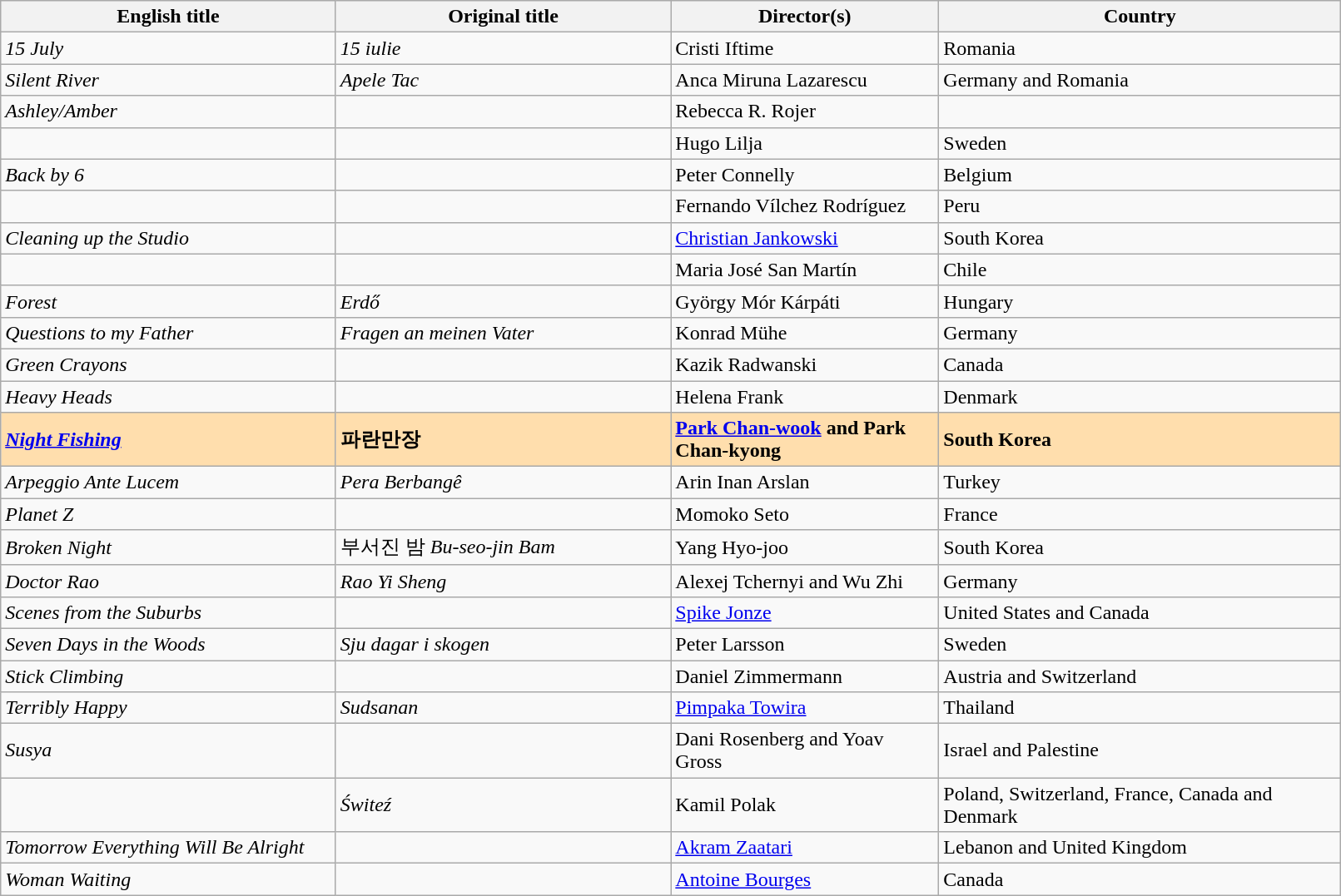<table class="sortable wikitable" width="85%" cellpadding="5">
<tr>
<th width="25%">English title</th>
<th width="25%">Original title</th>
<th width="20%">Director(s)</th>
<th width="30%">Country</th>
</tr>
<tr>
<td><em>15 July</em></td>
<td><em>15 iulie</em></td>
<td>Cristi Iftime</td>
<td>Romania</td>
</tr>
<tr>
<td><em>Silent River</em></td>
<td><em>Apele Tac</em></td>
<td>Anca Miruna Lazarescu</td>
<td>Germany and Romania</td>
</tr>
<tr>
<td><em>Ashley/Amber</em></td>
<td></td>
<td>Rebecca R. Rojer</td>
<td></td>
</tr>
<tr>
<td></td>
<td></td>
<td>Hugo Lilja</td>
<td>Sweden</td>
</tr>
<tr>
<td><em>Back by 6</em></td>
<td></td>
<td>Peter Connelly</td>
<td>Belgium</td>
</tr>
<tr>
<td></td>
<td></td>
<td>Fernando Vílchez Rodríguez</td>
<td>Peru</td>
</tr>
<tr>
<td><em>Cleaning up the Studio</em></td>
<td></td>
<td><a href='#'>Christian Jankowski</a></td>
<td>South Korea</td>
</tr>
<tr>
<td></td>
<td></td>
<td>Maria José San Martín</td>
<td>Chile</td>
</tr>
<tr>
<td><em>Forest</em></td>
<td><em>Erdő</em></td>
<td>György Mór Kárpáti</td>
<td>Hungary</td>
</tr>
<tr>
<td><em>Questions to my Father</em></td>
<td><em>Fragen an meinen Vater</em></td>
<td>Konrad Mühe</td>
<td>Germany</td>
</tr>
<tr>
<td><em>Green Crayons</em></td>
<td></td>
<td>Kazik Radwanski</td>
<td>Canada</td>
</tr>
<tr>
<td><em>Heavy Heads</em></td>
<td></td>
<td>Helena Frank</td>
<td>Denmark</td>
</tr>
<tr style="background:#FFDEAD;">
<td><em><a href='#'><strong>Night Fishing</strong></a></em></td>
<td><strong>파란만장</strong></td>
<td><strong><a href='#'>Park Chan-wook</a> and Park Chan-kyong</strong></td>
<td><strong>South Korea</strong></td>
</tr>
<tr>
<td><em>Arpeggio Ante Lucem</em></td>
<td><em>Pera Berbangê</em></td>
<td>Arin Inan Arslan</td>
<td>Turkey</td>
</tr>
<tr>
<td><em>Planet Z</em></td>
<td></td>
<td>Momoko Seto</td>
<td>France</td>
</tr>
<tr>
<td><em>Broken Night</em></td>
<td>부서진 밤 <em>Bu-seo-jin Bam</em></td>
<td>Yang Hyo-joo</td>
<td>South Korea</td>
</tr>
<tr>
<td><em>Doctor Rao</em></td>
<td><em>Rao Yi Sheng</em></td>
<td>Alexej Tchernyi and Wu Zhi</td>
<td>Germany</td>
</tr>
<tr>
<td><em>Scenes from the Suburbs</em></td>
<td></td>
<td><a href='#'>Spike Jonze</a></td>
<td>United States and Canada</td>
</tr>
<tr>
<td><em>Seven Days in the Woods</em></td>
<td><em>Sju dagar i skogen</em></td>
<td>Peter Larsson</td>
<td>Sweden</td>
</tr>
<tr>
<td><em>Stick Climbing</em></td>
<td></td>
<td>Daniel Zimmermann</td>
<td>Austria and Switzerland</td>
</tr>
<tr>
<td><em>Terribly Happy</em></td>
<td><em>Sudsanan</em></td>
<td><a href='#'>Pimpaka Towira</a></td>
<td>Thailand</td>
</tr>
<tr>
<td><em>Susya</em></td>
<td></td>
<td>Dani Rosenberg and Yoav Gross</td>
<td>Israel and Palestine</td>
</tr>
<tr>
<td></td>
<td><em>Świteź</em></td>
<td>Kamil Polak</td>
<td>Poland, Switzerland, France, Canada and Denmark</td>
</tr>
<tr>
<td><em>Tomorrow Everything Will Be Alright</em></td>
<td></td>
<td><a href='#'>Akram Zaatari</a></td>
<td>Lebanon and United Kingdom</td>
</tr>
<tr>
<td><em>Woman Waiting</em></td>
<td></td>
<td><a href='#'>Antoine Bourges</a></td>
<td>Canada</td>
</tr>
</table>
